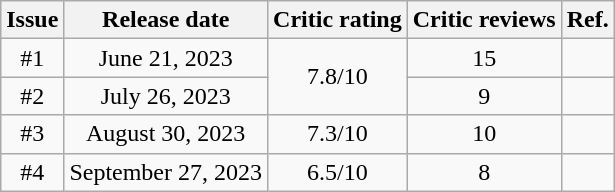<table class="wikitable" style="text-align: center;">
<tr>
<th>Issue</th>
<th>Release date</th>
<th>Critic rating</th>
<th>Critic reviews</th>
<th>Ref.</th>
</tr>
<tr>
<td>#1</td>
<td>June 21, 2023</td>
<td rowspan="2">7.8/10</td>
<td>15</td>
<td></td>
</tr>
<tr>
<td>#2</td>
<td>July 26, 2023</td>
<td>9</td>
<td></td>
</tr>
<tr>
<td>#3</td>
<td>August 30, 2023</td>
<td>7.3/10</td>
<td>10</td>
<td></td>
</tr>
<tr>
<td>#4</td>
<td>September 27, 2023</td>
<td>6.5/10</td>
<td>8</td>
<td></td>
</tr>
</table>
